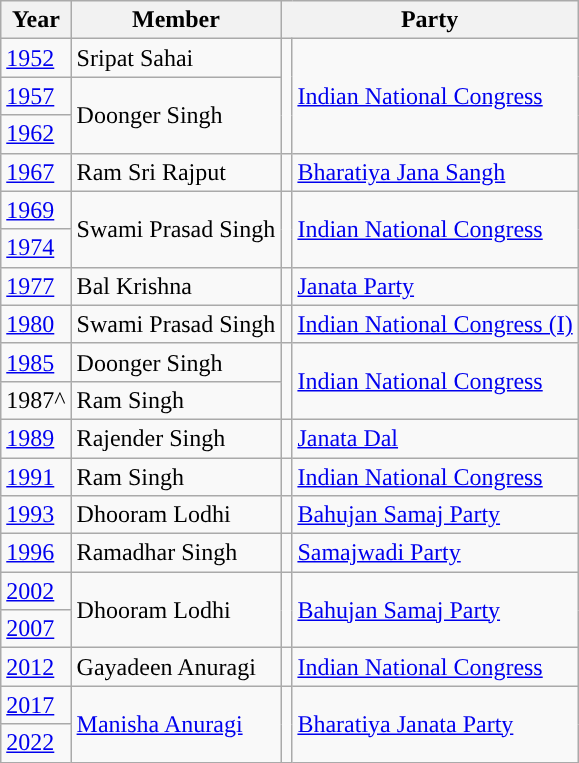<table class="wikitable">
<tr>
<th>Year</th>
<th>Member</th>
<th colspan="2">Party</th>
</tr>
<tr>
<td><a href='#'>1952</a></td>
<td>Sripat Sahai</td>
<td rowspan="3" style="background-color: "></td>
<td rowspan="3"><a href='#'>Indian National Congress</a></td>
</tr>
<tr>
<td><a href='#'>1957</a></td>
<td rowspan="2">Doonger Singh</td>
</tr>
<tr>
<td><a href='#'>1962</a></td>
</tr>
<tr>
<td><a href='#'>1967</a></td>
<td>Ram Sri Rajput</td>
<td style="background-color: "></td>
<td><a href='#'>Bharatiya Jana Sangh</a></td>
</tr>
<tr>
<td><a href='#'>1969</a></td>
<td rowspan="2">Swami Prasad Singh</td>
<td rowspan="2" style="background-color: "></td>
<td rowspan="2"><a href='#'>Indian National Congress</a></td>
</tr>
<tr>
<td><a href='#'>1974</a></td>
</tr>
<tr>
<td><a href='#'>1977</a></td>
<td>Bal Krishna</td>
<td style="background-color: "></td>
<td><a href='#'>Janata Party</a></td>
</tr>
<tr>
<td><a href='#'>1980</a></td>
<td>Swami Prasad Singh</td>
<td style="background-color: "></td>
<td><a href='#'>Indian National Congress (I)</a></td>
</tr>
<tr>
<td><a href='#'>1985</a></td>
<td>Doonger Singh</td>
<td rowspan="2" style="background-color: "></td>
<td rowspan="2"><a href='#'>Indian National Congress</a></td>
</tr>
<tr>
<td>1987^</td>
<td>Ram Singh</td>
</tr>
<tr>
<td><a href='#'>1989</a></td>
<td>Rajender Singh</td>
<td style="background-color: "></td>
<td><a href='#'>Janata Dal</a></td>
</tr>
<tr>
<td><a href='#'>1991</a></td>
<td>Ram Singh</td>
<td style="background-color: "></td>
<td><a href='#'>Indian National Congress</a></td>
</tr>
<tr>
<td><a href='#'>1993</a></td>
<td>Dhooram Lodhi</td>
<td style="background-color: "></td>
<td><a href='#'>Bahujan Samaj Party</a></td>
</tr>
<tr>
<td><a href='#'>1996</a></td>
<td>Ramadhar Singh</td>
<td style="background-color: "></td>
<td><a href='#'>Samajwadi Party</a></td>
</tr>
<tr>
<td><a href='#'>2002</a></td>
<td rowspan="2">Dhooram Lodhi</td>
<td rowspan="2" style="background-color: "></td>
<td rowspan="2"><a href='#'>Bahujan Samaj Party</a></td>
</tr>
<tr>
<td><a href='#'>2007</a></td>
</tr>
<tr>
<td><a href='#'>2012</a></td>
<td>Gayadeen Anuragi</td>
<td style="background-color: "></td>
<td><a href='#'>Indian National Congress</a></td>
</tr>
<tr>
<td><a href='#'>2017</a></td>
<td rowspan="2"><a href='#'>Manisha Anuragi</a></td>
<td rowspan="2" style="background-color: "></td>
<td rowspan="2"><a href='#'>Bharatiya Janata Party</a></td>
</tr>
<tr>
<td><a href='#'>2022</a></td>
</tr>
</table>
